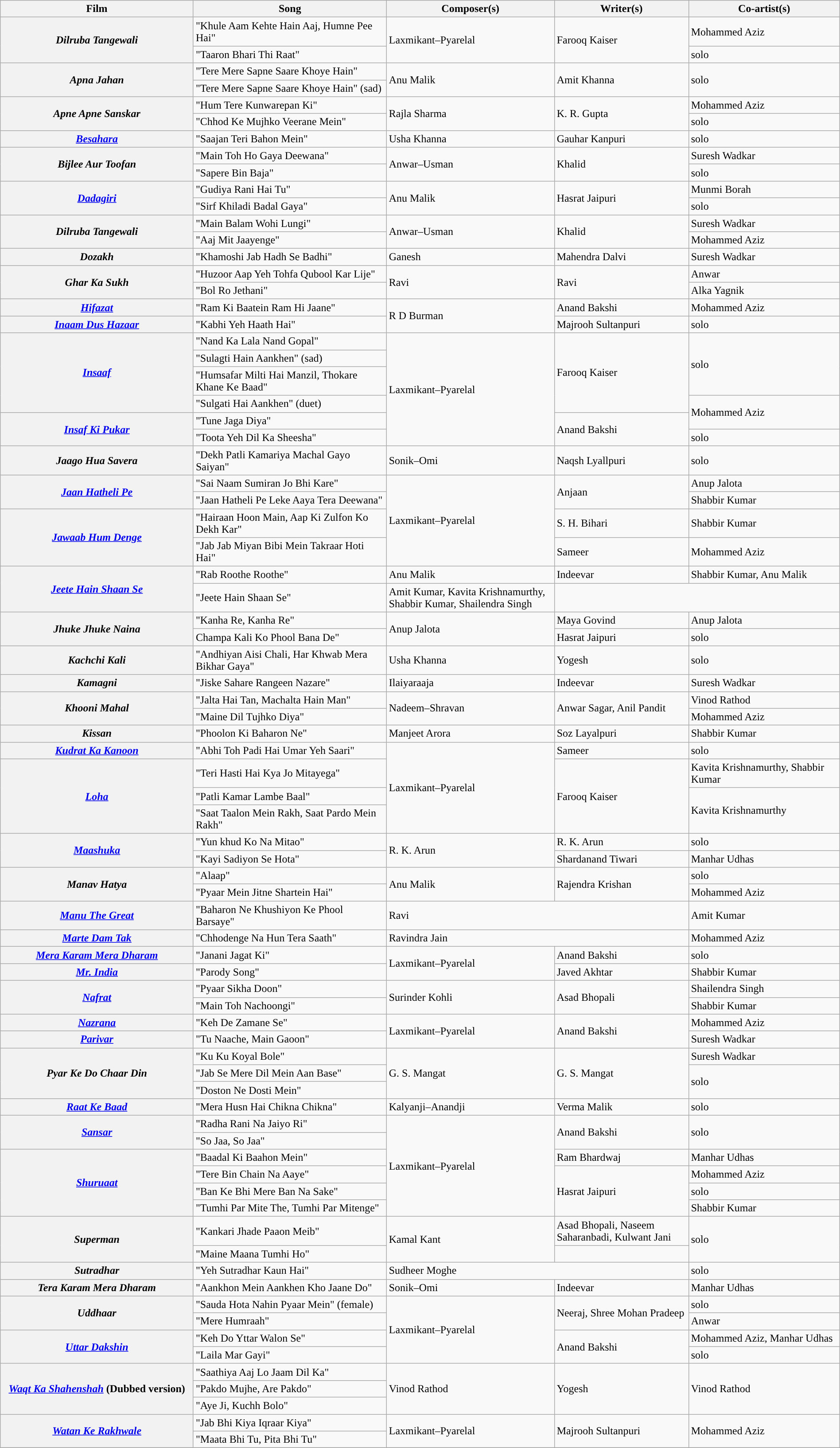<table class="wikitable plainrowheaders" style="width:100%; textcolor:#000">
<tr style="background:#b0e0e66;">
<th scope="col" style="width:23%;"><strong>Film</strong></th>
<th scope="col" style="width:23%;"><strong>Song</strong></th>
<th scope="col" style="width:20%;"><strong>Composer(s)</strong></th>
<th scope="col" style="width:16%;"><strong>Writer(s)</strong></th>
<th scope="col" style="width:18%;"><strong>Co-artist(s)</strong></th>
</tr>
<tr>
<th Rowspan=2><em>Dilruba Tangewali</em></th>
<td>"Khule Aam Kehte Hain Aaj, Humne Pee Hai"</td>
<td rowspan=2>Laxmikant–Pyarelal</td>
<td rowspan=2>Farooq Kaiser</td>
<td>Mohammed Aziz</td>
</tr>
<tr>
<td>"Taaron Bhari Thi Raat"</td>
<td>solo</td>
</tr>
<tr>
<th rowspan=2><em>Apna Jahan</em></th>
<td>"Tere Mere Sapne Saare Khoye Hain"</td>
<td rowspan=2>Anu Malik</td>
<td rowspan=2>Amit Khanna</td>
<td rowspan=2>solo</td>
</tr>
<tr>
<td>"Tere Mere Sapne Saare Khoye Hain" (sad)</td>
</tr>
<tr>
<th rowspan=2><em>Apne Apne Sanskar</em></th>
<td>"Hum Tere Kunwarepan Ki"</td>
<td rowspan=2>Rajla Sharma</td>
<td rowspan=2>K. R. Gupta</td>
<td>Mohammed Aziz</td>
</tr>
<tr>
<td>"Chhod Ke Mujhko Veerane Mein"</td>
<td>solo</td>
</tr>
<tr>
<th><em><a href='#'>Besahara</a></em></th>
<td>"Saajan Teri Bahon Mein"</td>
<td>Usha Khanna</td>
<td>Gauhar Kanpuri</td>
<td>solo</td>
</tr>
<tr>
<th Rowspan=2><em>Bijlee Aur Toofan</em></th>
<td>"Main Toh Ho Gaya Deewana"</td>
<td rowspan=2>Anwar–Usman</td>
<td rowspan=2>Khalid</td>
<td>Suresh Wadkar</td>
</tr>
<tr>
<td>"Sapere Bin Baja"</td>
<td>solo</td>
</tr>
<tr>
<th Rowspan=2><em><a href='#'>Dadagiri</a></em></th>
<td>"Gudiya Rani Hai Tu"</td>
<td rowspan=2>Anu Malik</td>
<td rowspan=2>Hasrat Jaipuri</td>
<td>Munmi Borah</td>
</tr>
<tr>
<td>"Sirf Khiladi Badal Gaya"</td>
<td>solo</td>
</tr>
<tr>
<th Rowspan=2><em>Dilruba Tangewali</em></th>
<td>"Main Balam Wohi Lungi"</td>
<td rowspan=2>Anwar–Usman</td>
<td rowspan=2>Khalid</td>
<td>Suresh Wadkar</td>
</tr>
<tr>
<td>"Aaj Mit Jaayenge"</td>
<td>Mohammed Aziz</td>
</tr>
<tr>
<th><em>Dozakh</em></th>
<td>"Khamoshi Jab Hadh Se Badhi"</td>
<td>Ganesh</td>
<td>Mahendra Dalvi</td>
<td>Suresh Wadkar</td>
</tr>
<tr>
<th Rowspan=2><em>Ghar Ka Sukh</em></th>
<td>"Huzoor Aap Yeh Tohfa Qubool Kar Lije"</td>
<td rowspan=2>Ravi</td>
<td rowspan=2>Ravi</td>
<td>Anwar</td>
</tr>
<tr>
<td>"Bol Ro Jethani"</td>
<td>Alka Yagnik</td>
</tr>
<tr>
<th><em><a href='#'>Hifazat</a></em></th>
<td>"Ram Ki Baatein Ram Hi Jaane"</td>
<td rowspan=2>R D Burman</td>
<td>Anand Bakshi</td>
<td>Mohammed Aziz</td>
</tr>
<tr>
<th><em><a href='#'>Inaam Dus Hazaar</a></em></th>
<td>"Kabhi Yeh Haath Hai"</td>
<td>Majrooh Sultanpuri</td>
<td>solo</td>
</tr>
<tr>
<th rowspan=4><em><a href='#'>Insaaf</a></em></th>
<td>"Nand Ka Lala Nand Gopal"</td>
<td rowspan=6>Laxmikant–Pyarelal</td>
<td Rowspan=4>Farooq Kaiser</td>
<td rowspan=3>solo</td>
</tr>
<tr>
<td>"Sulagti Hain Aankhen" (sad)</td>
</tr>
<tr>
<td>"Humsafar Milti Hai Manzil, Thokare Khane Ke Baad"</td>
</tr>
<tr>
<td>"Sulgati Hai Aankhen" (duet)</td>
<td rowspan=2>Mohammed Aziz</td>
</tr>
<tr>
<th Rowspan=2><em><a href='#'>Insaf Ki Pukar</a></em></th>
<td>"Tune Jaga Diya"</td>
<td Rowspan=2>Anand Bakshi</td>
</tr>
<tr>
<td>"Toota Yeh Dil Ka Sheesha"</td>
<td>solo</td>
</tr>
<tr>
<th><em>Jaago Hua Savera</em></th>
<td>"Dekh Patli Kamariya Machal Gayo Saiyan"</td>
<td>Sonik–Omi</td>
<td>Naqsh Lyallpuri</td>
<td>solo</td>
</tr>
<tr>
<th Rowspan=2><em><a href='#'>Jaan Hatheli Pe</a></em></th>
<td>"Sai Naam Sumiran Jo Bhi Kare"</td>
<td rowspan=4>Laxmikant–Pyarelal</td>
<td rowspan=2>Anjaan</td>
<td>Anup Jalota</td>
</tr>
<tr>
<td>"Jaan Hatheli Pe Leke Aaya Tera Deewana"</td>
<td>Shabbir Kumar</td>
</tr>
<tr>
<th Rowspan=2><em><a href='#'>Jawaab Hum Denge</a></em></th>
<td>"Hairaan Hoon Main, Aap Ki Zulfon Ko Dekh Kar"</td>
<td>S. H. Bihari</td>
<td>Shabbir Kumar</td>
</tr>
<tr>
<td>"Jab Jab Miyan Bibi Mein Takraar Hoti Hai"</td>
<td>Sameer</td>
<td>Mohammed Aziz</td>
</tr>
<tr>
<th Rowspan=2><em><a href='#'>Jeete Hain Shaan Se</a></em></th>
<td>"Rab Roothe Roothe"</td>
<td rowapan=2>Anu Malik</td>
<td roqspan=2>Indeevar</td>
<td>Shabbir Kumar, Anu Malik</td>
</tr>
<tr>
<td>"Jeete Hain Shaan Se"</td>
<td>Amit Kumar, Kavita Krishnamurthy, Shabbir Kumar, Shailendra Singh</td>
</tr>
<tr>
<th Rowspan=2><em>Jhuke Jhuke Naina</em></th>
<td>"Kanha Re, Kanha Re"</td>
<td rowspan=2>Anup Jalota</td>
<td>Maya Govind</td>
<td>Anup Jalota</td>
</tr>
<tr>
<td>Champa Kali Ko Phool Bana De"</td>
<td>Hasrat Jaipuri</td>
<td>solo</td>
</tr>
<tr>
<th><em>Kachchi Kali</em></th>
<td>"Andhiyan Aisi Chali, Har Khwab Mera Bikhar Gaya"</td>
<td>Usha Khanna</td>
<td>Yogesh</td>
<td>solo</td>
</tr>
<tr>
<th><em>Kamagni</em></th>
<td>"Jiske Sahare Rangeen Nazare"</td>
<td>Ilaiyaraaja</td>
<td>Indeevar</td>
<td>Suresh Wadkar</td>
</tr>
<tr>
<th Rowspan=2><em>Khooni Mahal</em></th>
<td>"Jalta Hai Tan, Machalta Hain Man"</td>
<td Rowspan=2>Nadeem–Shravan</td>
<td rowspan=2>Anwar Sagar, Anil Pandit</td>
<td>Vinod Rathod</td>
</tr>
<tr>
<td>"Maine Dil Tujhko Diya"</td>
<td>Mohammed Aziz</td>
</tr>
<tr>
<th><em>Kissan</em></th>
<td>"Phoolon Ki Baharon Ne"</td>
<td>Manjeet Arora</td>
<td>Soz Layalpuri</td>
<td>Shabbir Kumar</td>
</tr>
<tr>
<th><em><a href='#'>Kudrat Ka Kanoon</a></em></th>
<td>"Abhi Toh Padi Hai Umar Yeh Saari"</td>
<td rowspan=4>Laxmikant–Pyarelal</td>
<td>Sameer</td>
<td>solo</td>
</tr>
<tr>
<th Rowspan=3><em><a href='#'>Loha</a></em></th>
<td>"Teri Hasti Hai Kya Jo Mitayega"</td>
<td rowspan=3>Farooq Kaiser</td>
<td>Kavita Krishnamurthy, Shabbir Kumar</td>
</tr>
<tr>
<td>"Patli Kamar Lambe Baal"</td>
<td rowspan=2>Kavita Krishnamurthy</td>
</tr>
<tr>
<td>"Saat Taalon Mein Rakh, Saat Pardo Mein Rakh"</td>
</tr>
<tr>
<th Rowspan=2><em><a href='#'>Maashuka</a></em></th>
<td>"Yun khud Ko Na Mitao"</td>
<td rowspan=2>R. K. Arun</td>
<td rowspan=>R. K. Arun</td>
<td>solo</td>
</tr>
<tr>
<td>"Kayi Sadiyon Se Hota"</td>
<td>Shardanand Tiwari</td>
<td>Manhar Udhas</td>
</tr>
<tr>
<th Rowspan=2><em>Manav Hatya</em></th>
<td>"Alaap"</td>
<td rowspan=2>Anu Malik</td>
<td Rowspan=2>Rajendra Krishan</td>
<td>solo</td>
</tr>
<tr>
<td>"Pyaar Mein Jitne Shartein Hai"</td>
<td>Mohammed Aziz</td>
</tr>
<tr>
<th><em><a href='#'>Manu The Great</a></em></th>
<td>"Baharon Ne Khushiyon Ke Phool Barsaye"</td>
<td colspan=2>Ravi</td>
<td>Amit Kumar</td>
</tr>
<tr>
<th><em><a href='#'>Marte Dam Tak</a></em></th>
<td>"Chhodenge Na Hun Tera Saath"</td>
<td colspan=2>Ravindra Jain</td>
<td>Mohammed Aziz</td>
</tr>
<tr>
<th><em><a href='#'>Mera Karam Mera Dharam</a></em></th>
<td>"Janani Jagat Ki"</td>
<td Rowspan=2>Laxmikant–Pyarelal</td>
<td>Anand Bakshi</td>
<td>solo</td>
</tr>
<tr>
<th><em><a href='#'>Mr. India</a></em></th>
<td>"Parody Song"</td>
<td>Javed Akhtar</td>
<td>Shabbir Kumar</td>
</tr>
<tr>
<th Rowspan=2><em><a href='#'>Nafrat</a></em></th>
<td>"Pyaar Sikha Doon"</td>
<td Rowspan=2>Surinder Kohli</td>
<td rowspan=2>Asad Bhopali</td>
<td>Shailendra Singh</td>
</tr>
<tr>
<td>"Main Toh Nachoongi"</td>
<td>Shabbir Kumar</td>
</tr>
<tr>
<th><em><a href='#'>Nazrana</a></em></th>
<td>"Keh De Zamane Se"</td>
<td rowspan=2>Laxmikant–Pyarelal</td>
<td rowspan=2>Anand Bakshi</td>
<td>Mohammed Aziz</td>
</tr>
<tr>
<th><em><a href='#'>Parivar</a></em></th>
<td>"Tu Naache, Main Gaoon"</td>
<td>Suresh Wadkar</td>
</tr>
<tr>
<th Rowspan=3><em>Pyar Ke Do Chaar Din</em></th>
<td>"Ku Ku Koyal Bole"</td>
<td rowspan=3>G. S. Mangat</td>
<td rowspan=3>G. S. Mangat</td>
<td>Suresh Wadkar</td>
</tr>
<tr>
<td>"Jab Se Mere Dil Mein Aan Base"</td>
<td rowspan=2>solo</td>
</tr>
<tr>
<td>"Doston Ne Dosti Mein"</td>
</tr>
<tr>
<th><em><a href='#'>Raat Ke Baad</a></em></th>
<td>"Mera Husn Hai Chikna Chikna"</td>
<td>Kalyanji–Anandji</td>
<td>Verma Malik</td>
<td>solo</td>
</tr>
<tr>
<th Rowspan=2><em><a href='#'>Sansar</a></em></th>
<td>"Radha Rani Na Jaiyo Ri"</td>
<td rowspan=6>Laxmikant–Pyarelal</td>
<td rowspan=2>Anand Bakshi</td>
<td rowspan=2>solo</td>
</tr>
<tr>
<td>"So Jaa, So Jaa"</td>
</tr>
<tr>
<th Rowspan=4><em><a href='#'>Shuruaat</a></em></th>
<td>"Baadal Ki Baahon Mein"</td>
<td>Ram Bhardwaj</td>
<td>Manhar Udhas</td>
</tr>
<tr>
<td>"Tere Bin Chain Na Aaye"</td>
<td rowspan=3>Hasrat Jaipuri</td>
<td>Mohammed Aziz</td>
</tr>
<tr>
<td>"Ban Ke Bhi Mere Ban Na Sake"</td>
<td>solo</td>
</tr>
<tr>
<td>"Tumhi Par Mite The, Tumhi Par Mitenge"</td>
<td>Shabbir Kumar</td>
</tr>
<tr>
<th rowspan=2><em>Superman</em></th>
<td>"Kankari Jhade Paaon Meib"</td>
<td rowspan=2>Kamal Kant</td>
<td>Asad Bhopali, Naseem Saharanbadi, Kulwant Jani</td>
<td rowspan=2>solo</td>
</tr>
<tr>
<td>"Maine Maana Tumhi Ho"</td>
</tr>
<tr>
<th><em>Sutradhar</em></th>
<td>"Yeh Sutradhar Kaun Hai"</td>
<td colspan=2>Sudheer Moghe</td>
<td>solo</td>
</tr>
<tr>
<th><em>Tera Karam Mera Dharam</em></th>
<td>"Aankhon Mein Aankhen Kho Jaane Do"</td>
<td>Sonik–Omi</td>
<td>Indeevar</td>
<td>Manhar Udhas</td>
</tr>
<tr>
<th Rowspan=2><em>Uddhaar</em></th>
<td>"Sauda Hota Nahin Pyaar Mein" (female)</td>
<td rowspan=4>Laxmikant–Pyarelal</td>
<td rowspan=2>Neeraj, Shree Mohan Pradeep</td>
<td>solo</td>
</tr>
<tr>
<td>"Mere Humraah"</td>
<td>Anwar</td>
</tr>
<tr>
<th Rowspan=2><em><a href='#'>Uttar Dakshin</a></em></th>
<td>"Keh Do Yttar Walon Se"</td>
<td rowspan=2>Anand Bakshi</td>
<td>Mohammed Aziz, Manhar Udhas</td>
</tr>
<tr>
<td>"Laila Mar Gayi"</td>
<td>solo</td>
</tr>
<tr>
<th Rowspan=3><em><a href='#'>Waqt Ka Shahenshah</a></em> (Dubbed version)</th>
<td>"Saathiya Aaj Lo Jaam Dil Ka"</td>
<td rowspan=3>Vinod Rathod</td>
<td rowspan=3>Yogesh</td>
<td Rowspan=3>Vinod Rathod</td>
</tr>
<tr>
<td>"Pakdo Mujhe, Are Pakdo"</td>
</tr>
<tr>
<td>"Aye Ji, Kuchh Bolo"</td>
</tr>
<tr>
<th Rowspan=2><em><a href='#'>Watan Ke Rakhwale</a></em></th>
<td>"Jab Bhi Kiya Iqraar Kiya"</td>
<td Rowspan=2>Laxmikant–Pyarelal</td>
<td rowspan=2>Majrooh Sultanpuri</td>
<td rowspan=2>Mohammed Aziz</td>
</tr>
<tr>
<td>"Maata Bhi Tu, Pita Bhi Tu"</td>
</tr>
<tr>
</tr>
</table>
